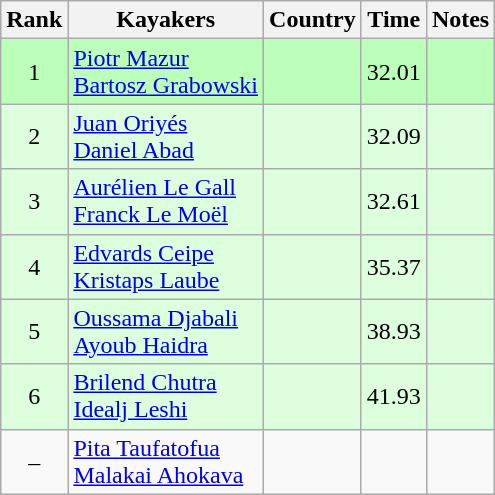<table class="wikitable" style="text-align:center">
<tr>
<th>Rank</th>
<th>Kayakers</th>
<th>Country</th>
<th>Time</th>
<th>Notes</th>
</tr>
<tr bgcolor=bbffbb>
<td>1</td>
<td align="left"><a href='#'>Piotr Mazur</a><br><a href='#'>Bartosz Grabowski</a></td>
<td align="left"></td>
<td>32.01</td>
<td></td>
</tr>
<tr bgcolor=ddffdd>
<td>2</td>
<td align="left"><a href='#'>Juan Oriyés</a><br><a href='#'>Daniel Abad</a></td>
<td align="left"></td>
<td>32.09</td>
<td></td>
</tr>
<tr bgcolor=ddffdd>
<td>3</td>
<td align="left"><a href='#'>Aurélien Le Gall</a><br><a href='#'>Franck Le Moël</a></td>
<td align="left"></td>
<td>32.61</td>
<td></td>
</tr>
<tr bgcolor=ddffdd>
<td>4</td>
<td align="left"><a href='#'>Edvards Ceipe</a><br><a href='#'>Kristaps Laube</a></td>
<td align="left"></td>
<td>35.37</td>
<td></td>
</tr>
<tr bgcolor=ddffdd>
<td>5</td>
<td align="left"><a href='#'>Oussama Djabali</a><br><a href='#'>Ayoub Haidra</a></td>
<td align="left"></td>
<td>38.93</td>
<td></td>
</tr>
<tr bgcolor=ddffdd>
<td>6</td>
<td align="left"><a href='#'>Brilend Chutra</a><br><a href='#'>Idealj Leshi</a></td>
<td align="left"></td>
<td>41.93</td>
<td></td>
</tr>
<tr>
<td>–</td>
<td align="left"><a href='#'>Pita Taufatofua</a><br><a href='#'>Malakai Ahokava</a></td>
<td align="left"></td>
<td></td>
<td></td>
</tr>
</table>
